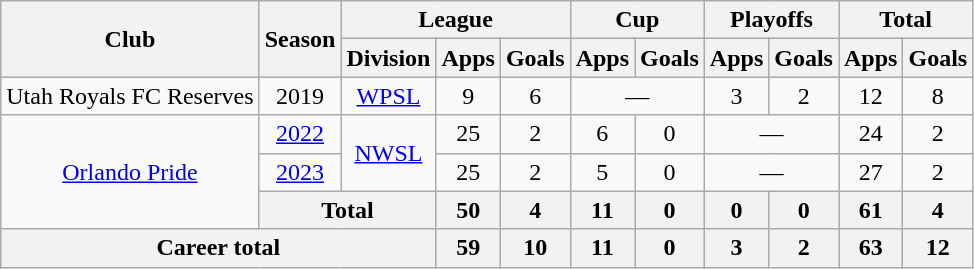<table class="wikitable" style="text-align: center;">
<tr>
<th rowspan="2">Club</th>
<th rowspan="2">Season</th>
<th colspan="3">League</th>
<th colspan="2">Cup</th>
<th colspan="2">Playoffs</th>
<th colspan="2">Total</th>
</tr>
<tr>
<th>Division</th>
<th>Apps</th>
<th>Goals</th>
<th>Apps</th>
<th>Goals</th>
<th>Apps</th>
<th>Goals</th>
<th>Apps</th>
<th>Goals</th>
</tr>
<tr>
<td>Utah Royals FC Reserves</td>
<td>2019</td>
<td><a href='#'>WPSL</a></td>
<td>9</td>
<td>6</td>
<td colspan="2">—</td>
<td>3</td>
<td>2</td>
<td>12</td>
<td>8</td>
</tr>
<tr>
<td rowspan="3"><a href='#'>Orlando Pride</a></td>
<td><a href='#'>2022</a></td>
<td rowspan="2"><a href='#'>NWSL</a></td>
<td>25</td>
<td>2</td>
<td>6</td>
<td>0</td>
<td colspan="2">—</td>
<td>24</td>
<td>2</td>
</tr>
<tr>
<td><a href='#'>2023</a></td>
<td>25</td>
<td>2</td>
<td>5</td>
<td>0</td>
<td colspan="2">—</td>
<td>27</td>
<td>2</td>
</tr>
<tr>
<th colspan="2">Total</th>
<th>50</th>
<th>4</th>
<th>11</th>
<th>0</th>
<th>0</th>
<th>0</th>
<th>61</th>
<th>4</th>
</tr>
<tr>
<th colspan="3">Career total</th>
<th>59</th>
<th>10</th>
<th>11</th>
<th>0</th>
<th>3</th>
<th>2</th>
<th>63</th>
<th>12</th>
</tr>
</table>
